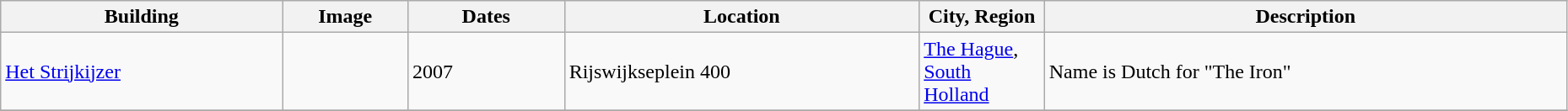<table class="wikitable sortable" style="width:98%">
<tr>
<th width = 18%><strong>Building</strong></th>
<th width = 8% class="unsortable"><strong>Image</strong></th>
<th width = 10%><strong>Dates</strong></th>
<th><strong>Location</strong></th>
<th width = 8%><strong>City, Region</strong></th>
<th class="unsortable"><strong>Description</strong></th>
</tr>
<tr>
<td><a href='#'>Het Strijkijzer</a></td>
<td></td>
<td>2007</td>
<td>Rijswijkseplein 400<br></td>
<td><a href='#'>The Hague</a>, <a href='#'>South Holland</a></td>
<td>Name is Dutch for "The Iron"</td>
</tr>
<tr>
</tr>
</table>
